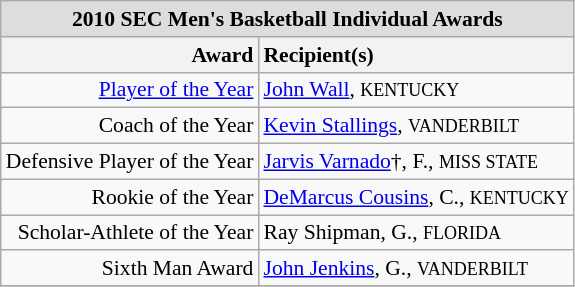<table class="wikitable" style="white-space:nowrap; font-size:90%;">
<tr>
<td colspan="7" style="text-align:center; background:#DDDDDD;"><strong>2010 SEC Men's Basketball Individual Awards</strong></td>
</tr>
<tr>
<th style="text-align:right;">Award</th>
<th style="text-align:left;">Recipient(s)</th>
</tr>
<tr>
<td style="text-align:right;"><a href='#'>Player of the Year</a></td>
<td style="text-align:left;"><a href='#'>John Wall</a>, <small>KENTUCKY</small></td>
</tr>
<tr>
<td style="text-align:right;">Coach of the Year</td>
<td style="text-align:left;"><a href='#'>Kevin Stallings</a>, <small>VANDERBILT</small></td>
</tr>
<tr>
<td style="text-align:right;">Defensive Player of the Year</td>
<td style="text-align:left;"><a href='#'>Jarvis Varnado</a>†, F., <small>MISS STATE</small></td>
</tr>
<tr>
<td style="text-align:right;">Rookie of the Year</td>
<td style="text-align:left;"><a href='#'>DeMarcus Cousins</a>, C., <small>KENTUCKY</small></td>
</tr>
<tr>
<td style="text-align:right;">Scholar-Athlete of the Year</td>
<td style="text-align:left;">Ray Shipman, G., <small>FLORIDA</small></td>
</tr>
<tr>
<td style="text-align:right;">Sixth Man Award</td>
<td style="text-align:left;"><a href='#'>John Jenkins</a>, G., <small>VANDERBILT</small></td>
</tr>
<tr>
</tr>
</table>
